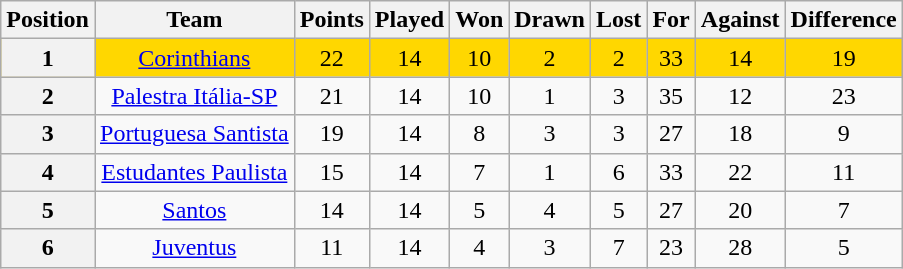<table class="wikitable" style="text-align:center">
<tr>
<th>Position</th>
<th>Team</th>
<th>Points</th>
<th>Played</th>
<th>Won</th>
<th>Drawn</th>
<th>Lost</th>
<th>For</th>
<th>Against</th>
<th>Difference</th>
</tr>
<tr style="background: gold;">
<th>1</th>
<td><a href='#'>Corinthians</a></td>
<td>22</td>
<td>14</td>
<td>10</td>
<td>2</td>
<td>2</td>
<td>33</td>
<td>14</td>
<td>19</td>
</tr>
<tr>
<th>2</th>
<td><a href='#'>Palestra Itália-SP</a></td>
<td>21</td>
<td>14</td>
<td>10</td>
<td>1</td>
<td>3</td>
<td>35</td>
<td>12</td>
<td>23</td>
</tr>
<tr>
<th>3</th>
<td><a href='#'>Portuguesa Santista</a></td>
<td>19</td>
<td>14</td>
<td>8</td>
<td>3</td>
<td>3</td>
<td>27</td>
<td>18</td>
<td>9</td>
</tr>
<tr>
<th>4</th>
<td><a href='#'>Estudantes Paulista</a></td>
<td>15</td>
<td>14</td>
<td>7</td>
<td>1</td>
<td>6</td>
<td>33</td>
<td>22</td>
<td>11</td>
</tr>
<tr>
<th>5</th>
<td><a href='#'>Santos</a></td>
<td>14</td>
<td>14</td>
<td>5</td>
<td>4</td>
<td>5</td>
<td>27</td>
<td>20</td>
<td>7</td>
</tr>
<tr>
<th>6</th>
<td><a href='#'>Juventus</a></td>
<td>11</td>
<td>14</td>
<td>4</td>
<td>3</td>
<td>7</td>
<td>23</td>
<td>28</td>
<td>5</td>
</tr>
</table>
